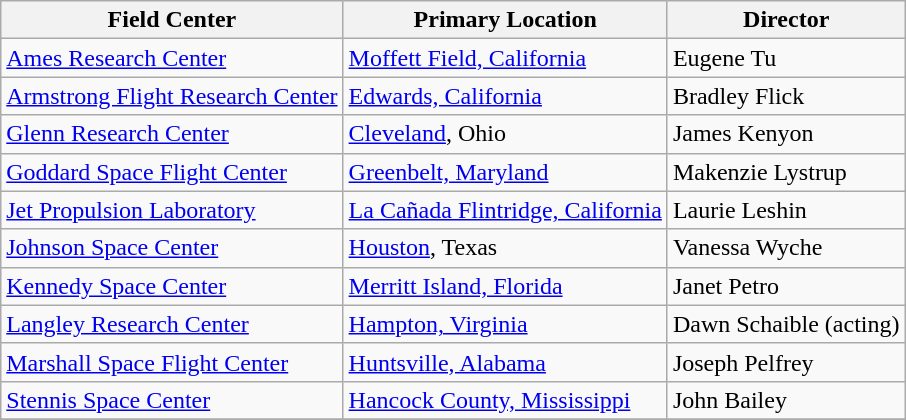<table class="wikitable float-left" style="text-align:left">
<tr>
<th>Field Center</th>
<th>Primary Location</th>
<th>Director</th>
</tr>
<tr>
<td><a href='#'>Ames Research Center</a></td>
<td><a href='#'>Moffett Field, California</a></td>
<td>Eugene Tu</td>
</tr>
<tr>
<td><a href='#'>Armstrong Flight Research Center</a></td>
<td><a href='#'>Edwards, California</a></td>
<td>Bradley Flick</td>
</tr>
<tr>
<td><a href='#'>Glenn Research Center</a></td>
<td><a href='#'>Cleveland</a>, Ohio</td>
<td>James Kenyon</td>
</tr>
<tr>
<td><a href='#'>Goddard Space Flight Center</a></td>
<td><a href='#'>Greenbelt, Maryland</a></td>
<td>Makenzie Lystrup</td>
</tr>
<tr>
<td><a href='#'>Jet Propulsion Laboratory</a></td>
<td><a href='#'>La Cañada Flintridge, California</a></td>
<td>Laurie Leshin</td>
</tr>
<tr>
<td><a href='#'>Johnson Space Center</a></td>
<td><a href='#'>Houston</a>, Texas</td>
<td>Vanessa Wyche</td>
</tr>
<tr>
<td><a href='#'>Kennedy Space Center</a></td>
<td><a href='#'>Merritt Island, Florida</a></td>
<td>Janet Petro</td>
</tr>
<tr>
<td><a href='#'>Langley Research Center</a></td>
<td><a href='#'>Hampton, Virginia</a></td>
<td>Dawn Schaible (acting)</td>
</tr>
<tr>
<td><a href='#'>Marshall Space Flight Center</a></td>
<td><a href='#'>Huntsville, Alabama</a></td>
<td>Joseph Pelfrey</td>
</tr>
<tr>
<td><a href='#'>Stennis Space Center</a></td>
<td><a href='#'>Hancock County, Mississippi</a></td>
<td>John Bailey</td>
</tr>
<tr>
</tr>
</table>
